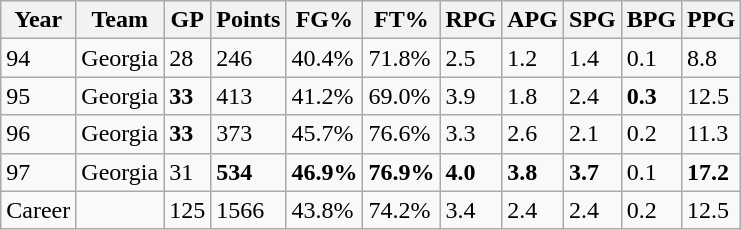<table class="wikitable">
<tr>
<th>Year</th>
<th>Team</th>
<th>GP</th>
<th>Points</th>
<th>FG%</th>
<th>FT%</th>
<th>RPG</th>
<th>APG</th>
<th>SPG</th>
<th>BPG</th>
<th>PPG</th>
</tr>
<tr>
<td>94</td>
<td>Georgia</td>
<td>28</td>
<td>246</td>
<td>40.4%</td>
<td>71.8%</td>
<td>2.5</td>
<td>1.2</td>
<td>1.4</td>
<td>0.1</td>
<td>8.8</td>
</tr>
<tr>
<td>95</td>
<td>Georgia</td>
<td><strong>33</strong></td>
<td>413</td>
<td>41.2%</td>
<td>69.0%</td>
<td>3.9</td>
<td>1.8</td>
<td>2.4</td>
<td><strong>0.3</strong></td>
<td>12.5</td>
</tr>
<tr>
<td>96</td>
<td>Georgia</td>
<td><strong>33</strong></td>
<td>373</td>
<td>45.7%</td>
<td>76.6%</td>
<td>3.3</td>
<td>2.6</td>
<td>2.1</td>
<td>0.2</td>
<td>11.3</td>
</tr>
<tr>
<td>97</td>
<td>Georgia</td>
<td>31</td>
<td><strong>534</strong></td>
<td><strong>46.9%</strong></td>
<td><strong>76.9%</strong></td>
<td><strong>4.0</strong></td>
<td><strong>3.8</strong></td>
<td><strong>3.7</strong></td>
<td>0.1</td>
<td><strong>17.2</strong></td>
</tr>
<tr>
<td>Career</td>
<td></td>
<td>125</td>
<td>1566</td>
<td>43.8%</td>
<td>74.2%</td>
<td>3.4</td>
<td>2.4</td>
<td>2.4</td>
<td>0.2</td>
<td>12.5</td>
</tr>
</table>
